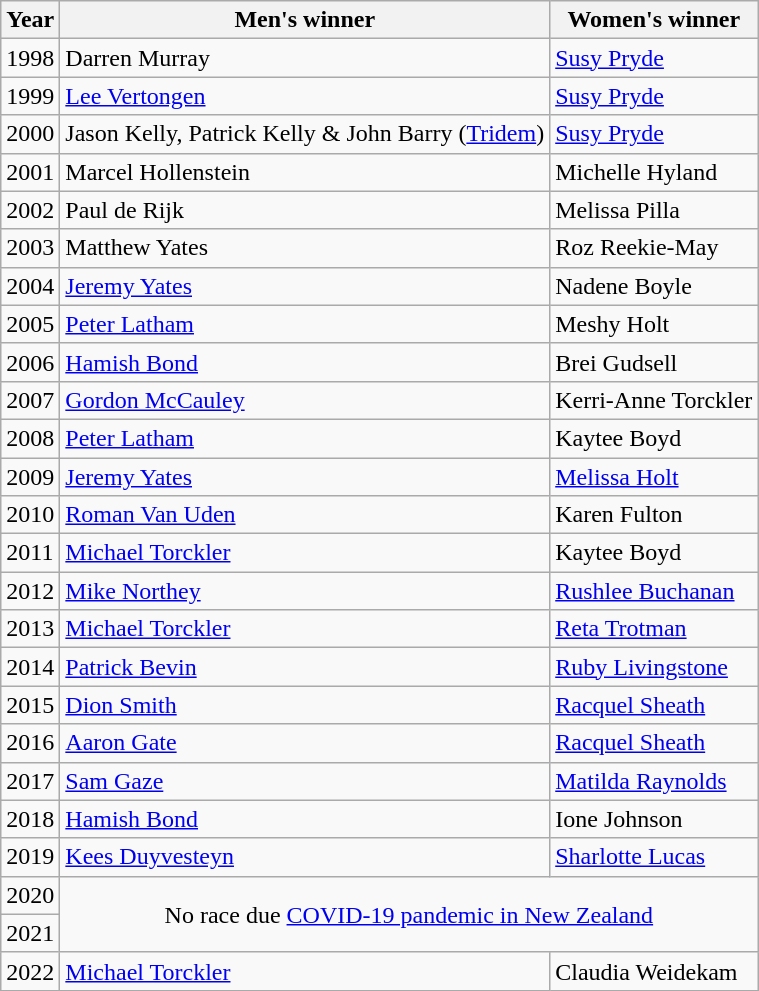<table class="wikitable">
<tr>
<th>Year</th>
<th>Men's winner</th>
<th>Women's winner</th>
</tr>
<tr>
<td>1998</td>
<td> Darren Murray</td>
<td> <a href='#'>Susy Pryde</a></td>
</tr>
<tr>
<td>1999</td>
<td> <a href='#'>Lee Vertongen</a></td>
<td> <a href='#'>Susy Pryde</a></td>
</tr>
<tr>
<td>2000</td>
<td> Jason Kelly, Patrick Kelly & John Barry (<a href='#'>Tridem</a>)</td>
<td> <a href='#'>Susy Pryde</a></td>
</tr>
<tr>
<td>2001</td>
<td> Marcel Hollenstein</td>
<td> Michelle Hyland</td>
</tr>
<tr>
<td>2002</td>
<td> Paul de Rijk</td>
<td> Melissa Pilla</td>
</tr>
<tr>
<td>2003</td>
<td> Matthew Yates</td>
<td> Roz Reekie-May</td>
</tr>
<tr>
<td>2004</td>
<td> <a href='#'>Jeremy Yates</a></td>
<td> Nadene Boyle</td>
</tr>
<tr>
<td>2005</td>
<td> <a href='#'>Peter Latham</a></td>
<td> Meshy Holt</td>
</tr>
<tr>
<td>2006</td>
<td> <a href='#'>Hamish Bond</a></td>
<td> Brei Gudsell</td>
</tr>
<tr>
<td>2007</td>
<td> <a href='#'>Gordon McCauley</a></td>
<td> Kerri-Anne Torckler</td>
</tr>
<tr>
<td>2008</td>
<td> <a href='#'>Peter Latham</a></td>
<td> Kaytee Boyd</td>
</tr>
<tr>
<td>2009</td>
<td> <a href='#'>Jeremy Yates</a></td>
<td> <a href='#'>Melissa Holt</a></td>
</tr>
<tr>
<td>2010</td>
<td> <a href='#'>Roman Van Uden</a></td>
<td> Karen Fulton</td>
</tr>
<tr>
<td>2011</td>
<td> <a href='#'>Michael Torckler</a></td>
<td> Kaytee Boyd</td>
</tr>
<tr>
<td>2012</td>
<td> <a href='#'>Mike Northey</a></td>
<td> <a href='#'>Rushlee Buchanan</a></td>
</tr>
<tr>
<td>2013</td>
<td> <a href='#'>Michael Torckler</a></td>
<td> <a href='#'>Reta Trotman</a></td>
</tr>
<tr>
<td>2014</td>
<td> <a href='#'>Patrick Bevin</a></td>
<td> <a href='#'>Ruby Livingstone</a></td>
</tr>
<tr>
<td>2015</td>
<td> <a href='#'>Dion Smith</a></td>
<td> <a href='#'>Racquel Sheath</a></td>
</tr>
<tr>
<td>2016</td>
<td> <a href='#'>Aaron Gate</a></td>
<td> <a href='#'>Racquel Sheath</a></td>
</tr>
<tr>
<td>2017</td>
<td> <a href='#'>Sam Gaze</a></td>
<td> <a href='#'>Matilda Raynolds</a></td>
</tr>
<tr>
<td>2018</td>
<td> <a href='#'>Hamish Bond</a></td>
<td> Ione Johnson</td>
</tr>
<tr>
<td>2019</td>
<td> <a href='#'>Kees Duyvesteyn</a></td>
<td> <a href='#'>Sharlotte Lucas</a></td>
</tr>
<tr>
<td>2020</td>
<td colspan=2 rowspan=2 style="text-align: center;">No race due <a href='#'>COVID-19 pandemic in New Zealand</a></td>
</tr>
<tr>
<td>2021</td>
</tr>
<tr>
<td>2022</td>
<td> <a href='#'>Michael Torckler</a></td>
<td> Claudia Weidekam</td>
</tr>
</table>
